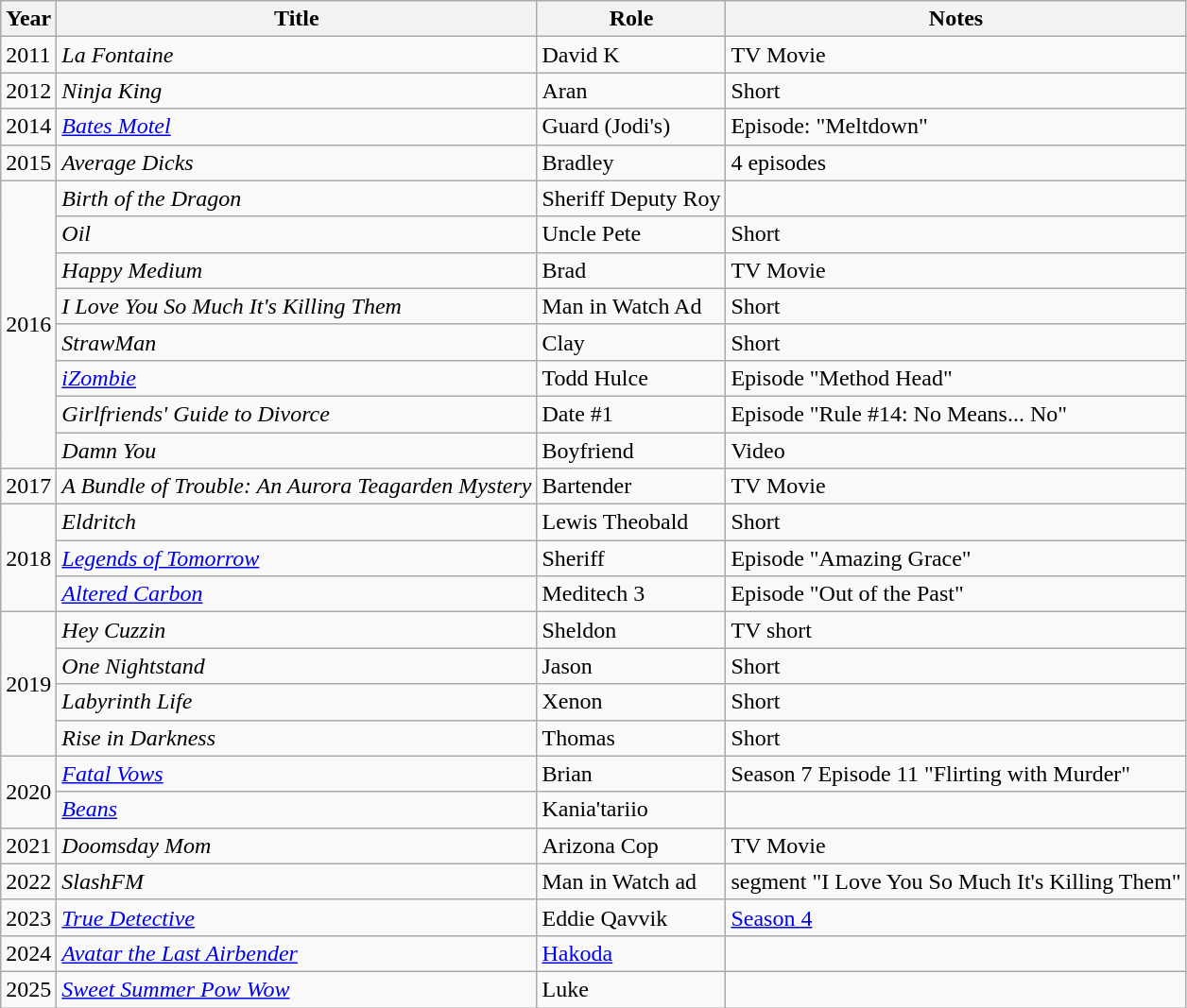<table class="wikitable">
<tr>
<th>Year</th>
<th>Title</th>
<th>Role</th>
<th>Notes</th>
</tr>
<tr>
<td>2011</td>
<td><em>La Fontaine</em></td>
<td>David K</td>
<td>TV Movie</td>
</tr>
<tr>
<td>2012</td>
<td><em>Ninja King</em></td>
<td>Aran</td>
<td>Short</td>
</tr>
<tr>
<td>2014</td>
<td><em><a href='#'>Bates Motel</a></em></td>
<td>Guard (Jodi's)</td>
<td>Episode: "Meltdown"</td>
</tr>
<tr>
<td>2015</td>
<td><em>Average Dicks</em></td>
<td>Bradley</td>
<td>4 episodes</td>
</tr>
<tr>
<td rowspan="8">2016</td>
<td><em>Birth of the Dragon</em></td>
<td>Sheriff Deputy Roy</td>
<td></td>
</tr>
<tr>
<td><em>Oil</em></td>
<td>Uncle Pete</td>
<td>Short</td>
</tr>
<tr>
<td><em>Happy Medium</em></td>
<td>Brad</td>
<td>TV Movie</td>
</tr>
<tr>
<td><em>I Love You So Much It's Killing Them</em></td>
<td>Man in Watch Ad</td>
<td>Short</td>
</tr>
<tr>
<td><em>StrawMan</em></td>
<td>Clay</td>
<td>Short</td>
</tr>
<tr>
<td><em><a href='#'>iZombie</a></em></td>
<td>Todd Hulce</td>
<td>Episode "Method Head"</td>
</tr>
<tr>
<td><em>Girlfriends' Guide to Divorce </em></td>
<td>Date #1</td>
<td>Episode "Rule #14: No Means... No"</td>
</tr>
<tr>
<td><em>Damn You</em></td>
<td>Boyfriend</td>
<td>Video</td>
</tr>
<tr>
<td>2017</td>
<td><em>A Bundle of Trouble: An Aurora Teagarden Mystery</em></td>
<td>Bartender</td>
<td>TV Movie</td>
</tr>
<tr>
<td rowspan=3>2018</td>
<td><em>Eldritch</em></td>
<td>Lewis Theobald</td>
<td>Short</td>
</tr>
<tr>
<td><em><a href='#'>Legends of Tomorrow</a></em></td>
<td>Sheriff</td>
<td>Episode "Amazing Grace"</td>
</tr>
<tr>
<td><em><a href='#'>Altered Carbon</a></em></td>
<td>Meditech 3</td>
<td>Episode "Out of the Past"</td>
</tr>
<tr>
<td rowspan=4>2019</td>
<td><em>Hey Cuzzin</em></td>
<td>Sheldon</td>
<td>TV short</td>
</tr>
<tr>
<td><em>One Nightstand</em></td>
<td>Jason</td>
<td>Short</td>
</tr>
<tr>
<td><em>Labyrinth Life</em></td>
<td>Xenon</td>
<td>Short</td>
</tr>
<tr>
<td><em>Rise in Darkness</em></td>
<td>Thomas</td>
<td>Short</td>
</tr>
<tr>
<td rowspan=2>2020</td>
<td><em><a href='#'>Fatal Vows</a></em></td>
<td>Brian</td>
<td>Season 7 Episode 11 "Flirting with Murder"</td>
</tr>
<tr>
<td><em><a href='#'>Beans</a></em></td>
<td>Kania'tariio</td>
<td></td>
</tr>
<tr>
<td>2021</td>
<td><em>Doomsday Mom</em></td>
<td>Arizona Cop</td>
<td>TV Movie</td>
</tr>
<tr>
<td>2022</td>
<td><em>SlashFM</em></td>
<td>Man in Watch ad</td>
<td>segment "I Love You So Much It's Killing Them"</td>
</tr>
<tr>
<td>2023</td>
<td><em><a href='#'>True Detective</a></em></td>
<td>Eddie Qavvik</td>
<td><a href='#'>Season 4</a></td>
</tr>
<tr>
<td>2024</td>
<td><em><a href='#'>Avatar the Last Airbender</a></em></td>
<td><a href='#'>Hakoda</a></td>
<td></td>
</tr>
<tr>
<td>2025</td>
<td><em><a href='#'>Sweet Summer Pow Wow</a></em></td>
<td>Luke</td>
<td></td>
</tr>
</table>
